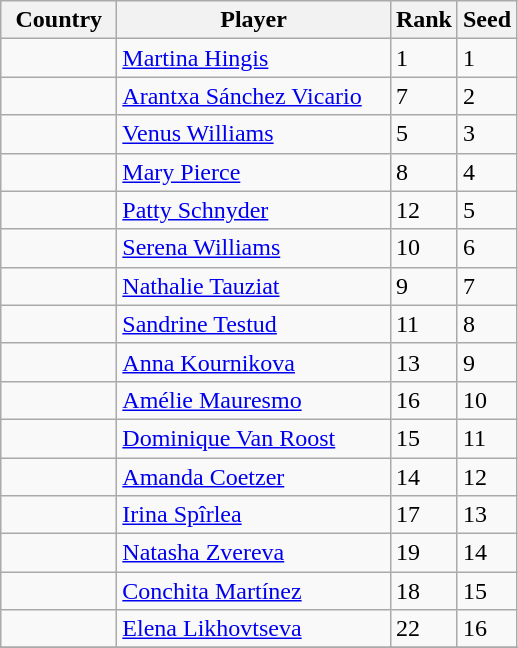<table class="wikitable" border="1">
<tr>
<th width="70">Country</th>
<th width="175">Player</th>
<th>Rank</th>
<th>Seed</th>
</tr>
<tr>
<td></td>
<td><a href='#'>Martina Hingis</a></td>
<td>1</td>
<td>1</td>
</tr>
<tr>
<td></td>
<td><a href='#'>Arantxa Sánchez Vicario</a></td>
<td>7</td>
<td>2</td>
</tr>
<tr>
<td></td>
<td><a href='#'>Venus Williams</a></td>
<td>5</td>
<td>3</td>
</tr>
<tr>
<td></td>
<td><a href='#'>Mary Pierce</a></td>
<td>8</td>
<td>4</td>
</tr>
<tr>
<td></td>
<td><a href='#'>Patty Schnyder</a></td>
<td>12</td>
<td>5</td>
</tr>
<tr>
<td></td>
<td><a href='#'>Serena Williams</a></td>
<td>10</td>
<td>6</td>
</tr>
<tr>
<td></td>
<td><a href='#'>Nathalie Tauziat</a></td>
<td>9</td>
<td>7</td>
</tr>
<tr>
<td></td>
<td><a href='#'>Sandrine Testud</a></td>
<td>11</td>
<td>8</td>
</tr>
<tr>
<td></td>
<td><a href='#'>Anna Kournikova</a></td>
<td>13</td>
<td>9</td>
</tr>
<tr>
<td></td>
<td><a href='#'>Amélie Mauresmo</a></td>
<td>16</td>
<td>10</td>
</tr>
<tr>
<td></td>
<td><a href='#'>Dominique Van Roost</a></td>
<td>15</td>
<td>11</td>
</tr>
<tr>
<td></td>
<td><a href='#'>Amanda Coetzer</a></td>
<td>14</td>
<td>12</td>
</tr>
<tr>
<td></td>
<td><a href='#'>Irina Spîrlea</a></td>
<td>17</td>
<td>13</td>
</tr>
<tr>
<td></td>
<td><a href='#'>Natasha Zvereva</a></td>
<td>19</td>
<td>14</td>
</tr>
<tr>
<td></td>
<td><a href='#'>Conchita Martínez</a></td>
<td>18</td>
<td>15</td>
</tr>
<tr>
<td></td>
<td><a href='#'>Elena Likhovtseva</a></td>
<td>22</td>
<td>16</td>
</tr>
<tr>
</tr>
</table>
